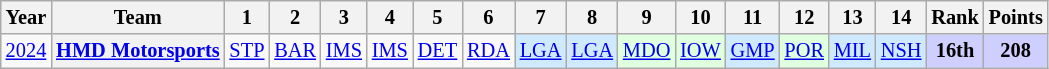<table class="wikitable" style="text-align:center; font-size:85%">
<tr>
<th>Year</th>
<th>Team</th>
<th>1</th>
<th>2</th>
<th>3</th>
<th>4</th>
<th>5</th>
<th>6</th>
<th>7</th>
<th>8</th>
<th>9</th>
<th>10</th>
<th>11</th>
<th>12</th>
<th>13</th>
<th>14</th>
<th>Rank</th>
<th>Points</th>
</tr>
<tr>
<td><a href='#'>2024</a></td>
<th nowrap><a href='#'>HMD Motorsports</a></th>
<td><a href='#'>STP</a></td>
<td><a href='#'>BAR</a></td>
<td><a href='#'>IMS</a></td>
<td><a href='#'>IMS</a></td>
<td><a href='#'>DET</a></td>
<td><a href='#'>RDA</a></td>
<td style="background:#CFEAFF;"><a href='#'>LGA</a><br></td>
<td style="background:#CFEAFF;"><a href='#'>LGA</a><br></td>
<td style="background:#DFFFDF;"><a href='#'>MDO</a><br></td>
<td style="background:#DFFFDF;"><a href='#'>IOW</a><br></td>
<td style="background:#CFEAFF;"><a href='#'>GMP</a><br></td>
<td style="background:#DFFFDF;"><a href='#'>POR</a><br></td>
<td style="background:#CFEAFF;"><a href='#'>MIL</a><br></td>
<td style="background:#CFEAFF;"><a href='#'>NSH</a><br></td>
<th style="background:#CFCFFF;">16th</th>
<th style="background:#CFCFFF;">208</th>
</tr>
</table>
